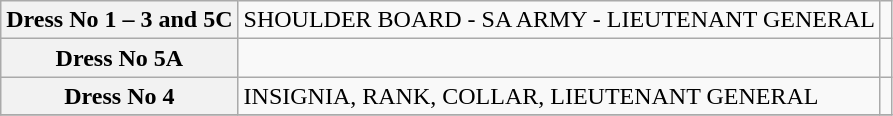<table class=wikitable style="text-align: left;">
<tr>
<th>Dress No 1 – 3 and 5C</th>
<td>SHOULDER BOARD - SA ARMY - LIEUTENANT GENERAL</td>
<td></td>
</tr>
<tr>
<th>Dress No 5A</th>
<td></td>
<td></td>
</tr>
<tr>
<th>Dress No 4</th>
<td>INSIGNIA, RANK, COLLAR, LIEUTENANT GENERAL</td>
<td></td>
</tr>
<tr>
</tr>
</table>
